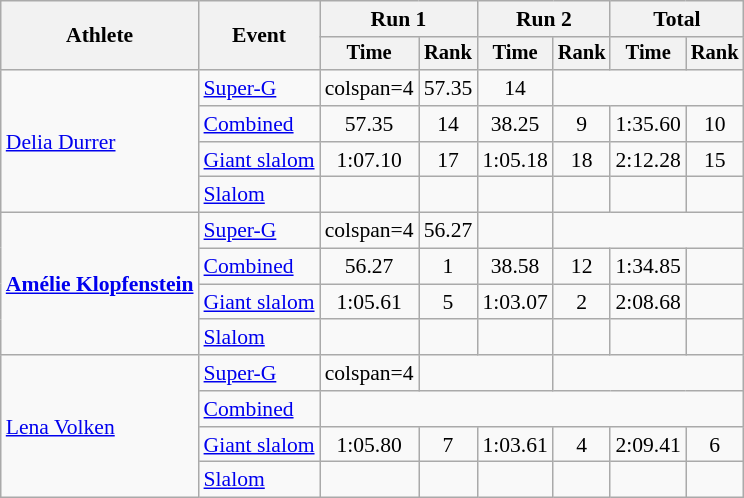<table class="wikitable" style="font-size:90%">
<tr>
<th rowspan=2>Athlete</th>
<th rowspan=2>Event</th>
<th colspan=2>Run 1</th>
<th colspan=2>Run 2</th>
<th colspan=2>Total</th>
</tr>
<tr style="font-size:95%">
<th>Time</th>
<th>Rank</th>
<th>Time</th>
<th>Rank</th>
<th>Time</th>
<th>Rank</th>
</tr>
<tr align=center>
<td align="left" rowspan="4"><a href='#'>Delia Durrer</a></td>
<td align="left"><a href='#'>Super-G</a></td>
<td>colspan=4</td>
<td>57.35</td>
<td>14</td>
</tr>
<tr align=center>
<td align="left"><a href='#'>Combined</a></td>
<td>57.35</td>
<td>14</td>
<td>38.25</td>
<td>9</td>
<td>1:35.60</td>
<td>10</td>
</tr>
<tr align=center>
<td align="left"><a href='#'>Giant slalom</a></td>
<td>1:07.10</td>
<td>17</td>
<td>1:05.18</td>
<td>18</td>
<td>2:12.28</td>
<td>15</td>
</tr>
<tr align=center>
<td align="left"><a href='#'>Slalom</a></td>
<td></td>
<td></td>
<td></td>
<td></td>
<td></td>
<td></td>
</tr>
<tr align=center>
<td align="left" rowspan="4"><strong><a href='#'>Amélie Klopfenstein</a></strong></td>
<td align="left"><a href='#'>Super-G</a></td>
<td>colspan=4</td>
<td>56.27</td>
<td><strong></strong></td>
</tr>
<tr align=center>
<td align="left"><a href='#'>Combined</a></td>
<td>56.27</td>
<td>1</td>
<td>38.58</td>
<td>12</td>
<td>1:34.85</td>
<td><strong></strong></td>
</tr>
<tr align=center>
<td align="left"><a href='#'>Giant slalom</a></td>
<td>1:05.61</td>
<td>5</td>
<td>1:03.07</td>
<td>2</td>
<td>2:08.68</td>
<td><strong></strong></td>
</tr>
<tr>
<td align="left"><a href='#'>Slalom</a></td>
<td></td>
<td></td>
<td></td>
<td></td>
<td></td>
<td></td>
</tr>
<tr align=center>
<td align="left" rowspan="4"><a href='#'>Lena Volken</a></td>
<td align="left"><a href='#'>Super-G</a></td>
<td>colspan=4</td>
<td colspan=2></td>
</tr>
<tr align=center>
<td align="left"><a href='#'>Combined</a></td>
<td colspan=6></td>
</tr>
<tr align=center>
<td align="left"><a href='#'>Giant slalom</a></td>
<td>1:05.80</td>
<td>7</td>
<td>1:03.61</td>
<td>4</td>
<td>2:09.41</td>
<td>6</td>
</tr>
<tr align=center>
<td align="left"><a href='#'>Slalom</a></td>
<td></td>
<td></td>
<td></td>
<td></td>
<td></td>
<td></td>
</tr>
</table>
